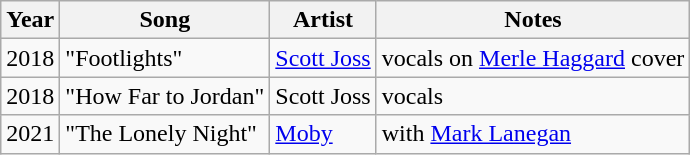<table class="wikitable">
<tr>
<th>Year</th>
<th>Song</th>
<th>Artist</th>
<th>Notes</th>
</tr>
<tr>
<td>2018</td>
<td>"Footlights"</td>
<td><a href='#'>Scott Joss</a></td>
<td>vocals on <a href='#'>Merle Haggard</a> cover</td>
</tr>
<tr>
<td>2018</td>
<td>"How Far to Jordan"</td>
<td>Scott Joss</td>
<td>vocals</td>
</tr>
<tr>
<td>2021</td>
<td>"The Lonely Night"</td>
<td><a href='#'>Moby</a></td>
<td>with <a href='#'>Mark Lanegan</a></td>
</tr>
</table>
